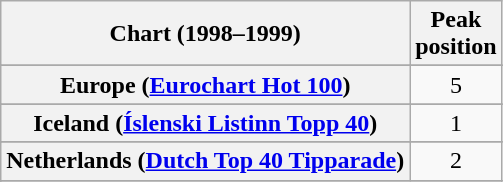<table class="wikitable sortable plainrowheaders" style="text-align:center">
<tr>
<th>Chart (1998–1999)</th>
<th>Peak<br>position</th>
</tr>
<tr>
</tr>
<tr>
</tr>
<tr>
</tr>
<tr>
</tr>
<tr>
<th scope="row">Europe (<a href='#'>Eurochart Hot 100</a>)</th>
<td>5</td>
</tr>
<tr>
</tr>
<tr>
</tr>
<tr>
<th scope="row">Iceland (<a href='#'>Íslenski Listinn Topp 40</a>)</th>
<td>1</td>
</tr>
<tr>
</tr>
<tr>
<th scope="row">Netherlands (<a href='#'>Dutch Top 40 Tipparade</a>)</th>
<td>2</td>
</tr>
<tr>
</tr>
<tr>
</tr>
<tr>
</tr>
<tr>
</tr>
<tr>
</tr>
<tr>
</tr>
<tr>
</tr>
<tr>
</tr>
<tr>
</tr>
<tr>
</tr>
<tr>
</tr>
<tr>
</tr>
</table>
